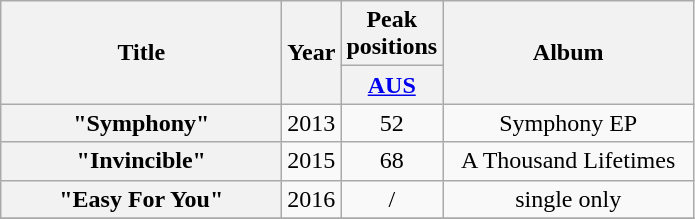<table class="wikitable plainrowheaders" style=text-align:center;>
<tr>
<th align="center" rowspan="2" width="180">Title</th>
<th align="center" rowspan="2" width="10">Year</th>
<th align="center" colspan="1" width="20">Peak positions</th>
<th align="center" rowspan="2" width="160">Album</th>
</tr>
<tr>
<th scope="col" width="3em"><a href='#'>AUS</a><br></th>
</tr>
<tr>
<th scope="row">"Symphony"</th>
<td>2013</td>
<td>52</td>
<td>Symphony EP</td>
</tr>
<tr>
<th scope="row">"Invincible"</th>
<td>2015</td>
<td>68</td>
<td>A Thousand Lifetimes</td>
</tr>
<tr>
<th scope="row">"Easy For You"</th>
<td>2016</td>
<td>/</td>
<td>single only</td>
</tr>
<tr>
</tr>
</table>
